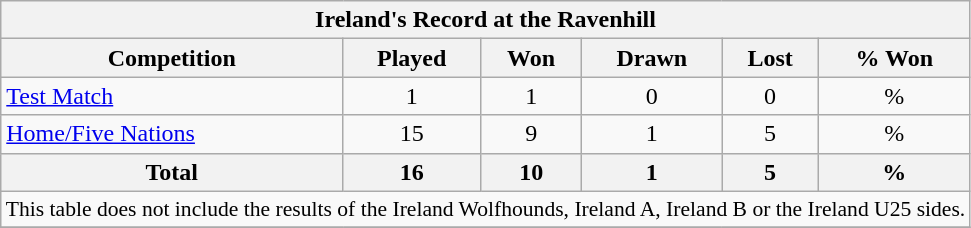<table class = "wikitable sortable" style="text-align:center">
<tr>
<th colspan=6>Ireland's Record at the Ravenhill</th>
</tr>
<tr>
<th>Competition</th>
<th>Played</th>
<th>Won</th>
<th>Drawn</th>
<th>Lost</th>
<th>% Won</th>
</tr>
<tr>
<td style="text-align:left;"><a href='#'>Test Match</a></td>
<td>1</td>
<td>1</td>
<td>0</td>
<td>0</td>
<td>%</td>
</tr>
<tr>
<td style="text-align:left;"><a href='#'>Home/Five Nations</a></td>
<td>15</td>
<td>9</td>
<td>1</td>
<td>5</td>
<td>%</td>
</tr>
<tr>
<th>Total</th>
<th>16</th>
<th>10</th>
<th>1</th>
<th>5</th>
<th>%</th>
</tr>
<tr>
<td colspan="6" style="text-align: left;font-size:90%">This table does not include the results of the Ireland Wolfhounds, Ireland A, Ireland B or the Ireland U25 sides.</td>
</tr>
<tr>
</tr>
</table>
